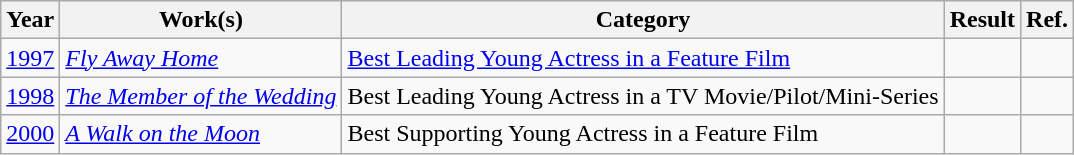<table class=wikitable>
<tr>
<th scope="col">Year</th>
<th scope="col">Work(s)</th>
<th scope="col">Category</th>
<th scope="col">Result</th>
<th scope="col">Ref.</th>
</tr>
<tr>
<td><a href='#'>1997</a></td>
<td><em><a href='#'>Fly Away Home</a></em></td>
<td><a href='#'>Best Leading Young Actress in a Feature Film</a></td>
<td></td>
<td></td>
</tr>
<tr>
<td><a href='#'>1998</a></td>
<td><em><a href='#'>The Member of the Wedding</a></em></td>
<td>Best Leading Young Actress in a TV Movie/Pilot/Mini-Series</td>
<td></td>
<td></td>
</tr>
<tr>
<td><a href='#'>2000</a></td>
<td><em><a href='#'>A Walk on the Moon</a></em></td>
<td>Best Supporting Young Actress in a Feature Film</td>
<td></td>
<td></td>
</tr>
</table>
